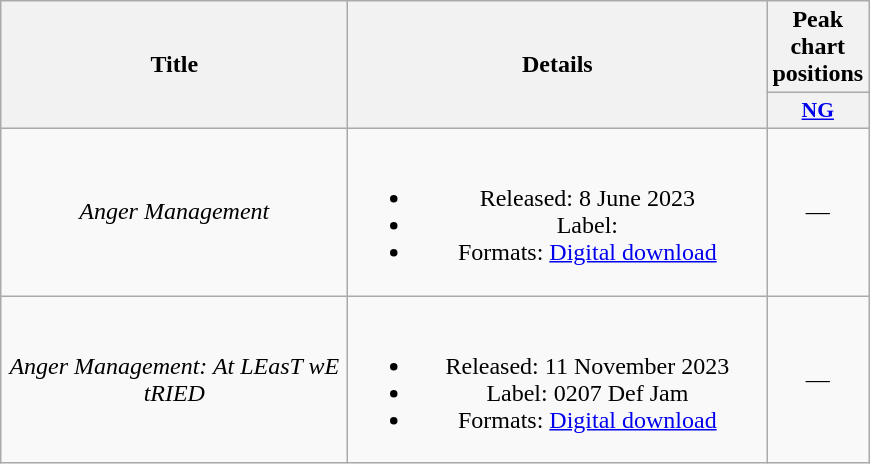<table class="wikitable plainrowheaders" style="text-align:center;">
<tr>
<th scope="col" rowspan="2" style="width:14em;">Title</th>
<th scope="col" rowspan="2" style="width:17em;">Details</th>
<th scope="col" colspan="1">Peak chart positions</th>
</tr>
<tr>
<th scope="col" style="width:2.8em;font-size:90%;"><a href='#'>NG</a><br></th>
</tr>
<tr>
<td><em>Anger Management</em></td>
<td><br><ul><li>Released: 8 June 2023</li><li>Label:</li><li>Formats: <a href='#'>Digital download</a></li></ul></td>
<td>—</td>
</tr>
<tr>
<td><em>Anger Management: At LEasT wE tRIED</em></td>
<td><br><ul><li>Released: 11 November 2023</li><li>Label: 0207 Def Jam</li><li>Formats: <a href='#'>Digital download</a></li></ul></td>
<td>—</td>
</tr>
</table>
